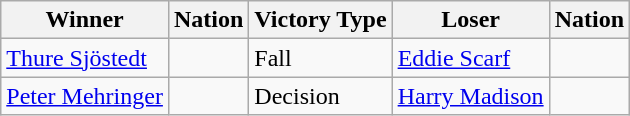<table class="wikitable sortable" style="text-align:left;">
<tr>
<th>Winner</th>
<th>Nation</th>
<th>Victory Type</th>
<th>Loser</th>
<th>Nation</th>
</tr>
<tr>
<td><a href='#'>Thure Sjöstedt</a></td>
<td></td>
<td>Fall</td>
<td><a href='#'>Eddie Scarf</a></td>
<td></td>
</tr>
<tr>
<td><a href='#'>Peter Mehringer</a></td>
<td></td>
<td>Decision</td>
<td><a href='#'>Harry Madison</a></td>
<td></td>
</tr>
</table>
